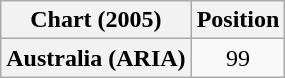<table class="wikitable plainrowheaders" style="text-align:center">
<tr>
<th scope="col">Chart (2005)</th>
<th scope="col">Position</th>
</tr>
<tr>
<th scope="row">Australia (ARIA)</th>
<td>99</td>
</tr>
</table>
